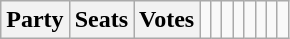<table class="wikitable" style="text-align:right;">
<tr>
<th colspan="2">Party</th>
<th>Seats</th>
<th>Votes<br></th>
<td></td>
<td><br></td>
<td></td>
<td><br></td>
<td></td>
<td><br></td>
<td></td>
<td></td>
</tr>
</table>
